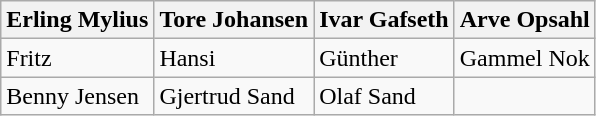<table class="wikitable">
<tr>
<th>Erling Mylius</th>
<th>Tore Johansen</th>
<th>Ivar Gafseth</th>
<th>Arve Opsahl</th>
</tr>
<tr>
<td>Fritz</td>
<td>Hansi</td>
<td>Günther</td>
<td>Gammel Nok</td>
</tr>
<tr>
<td>Benny Jensen</td>
<td>Gjertrud Sand</td>
<td>Olaf Sand</td>
<td></td>
</tr>
</table>
